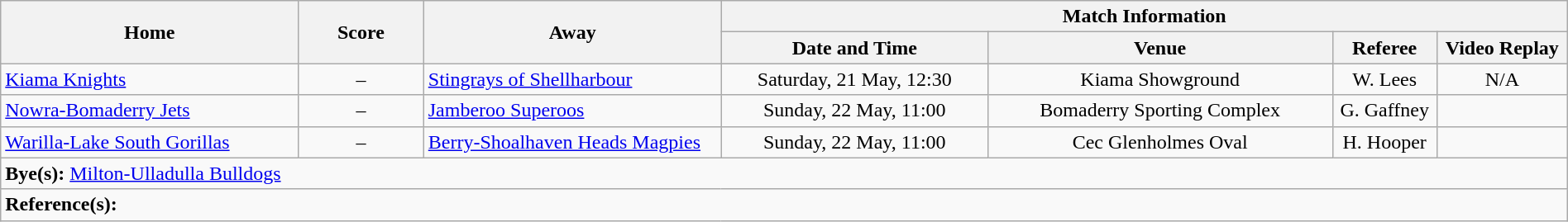<table class="wikitable" width="100% text-align:center;">
<tr>
<th rowspan="2" width="19%">Home</th>
<th rowspan="2" width="8%">Score</th>
<th rowspan="2" width="19%">Away</th>
<th colspan="4">Match Information</th>
</tr>
<tr bgcolor="#CCCCCC">
<th width="17%">Date and Time</th>
<th width="22%">Venue</th>
<th>Referee</th>
<th>Video Replay</th>
</tr>
<tr>
<td> <a href='#'>Kiama Knights</a></td>
<td style="text-align:center;">–</td>
<td> <a href='#'>Stingrays of Shellharbour</a></td>
<td style="text-align:center;">Saturday, 21 May, 12:30</td>
<td style="text-align:center;">Kiama Showground</td>
<td style="text-align:center;">W. Lees</td>
<td style="text-align:center;">N/A</td>
</tr>
<tr>
<td> <a href='#'>Nowra-Bomaderry Jets</a></td>
<td style="text-align:center;">–</td>
<td> <a href='#'>Jamberoo Superoos</a></td>
<td style="text-align:center;">Sunday, 22 May, 11:00</td>
<td style="text-align:center;">Bomaderry Sporting Complex</td>
<td style="text-align:center;">G. Gaffney</td>
<td style="text-align:center;"></td>
</tr>
<tr>
<td> <a href='#'>Warilla-Lake South Gorillas</a></td>
<td style="text-align:center;">–</td>
<td> <a href='#'>Berry-Shoalhaven Heads Magpies</a></td>
<td style="text-align:center;">Sunday, 22 May, 11:00</td>
<td style="text-align:center;">Cec Glenholmes Oval</td>
<td style="text-align:center;">H. Hooper</td>
<td style="text-align:center;"></td>
</tr>
<tr>
<td colspan="7"><strong>Bye(s):</strong>  <a href='#'>Milton-Ulladulla Bulldogs</a></td>
</tr>
<tr>
<td colspan="7"><strong>Reference(s):</strong></td>
</tr>
</table>
